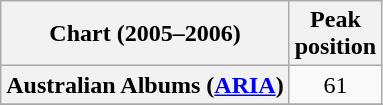<table class="wikitable sortable plainrowheaders" style="text-align:center;">
<tr>
<th scope="col">Chart (2005–2006)</th>
<th scope="col">Peak<br>position</th>
</tr>
<tr>
<th scope="row">Australian Albums (<a href='#'>ARIA</a>)</th>
<td>61</td>
</tr>
<tr>
</tr>
<tr>
</tr>
<tr>
</tr>
<tr>
</tr>
<tr>
</tr>
<tr>
</tr>
<tr>
</tr>
</table>
